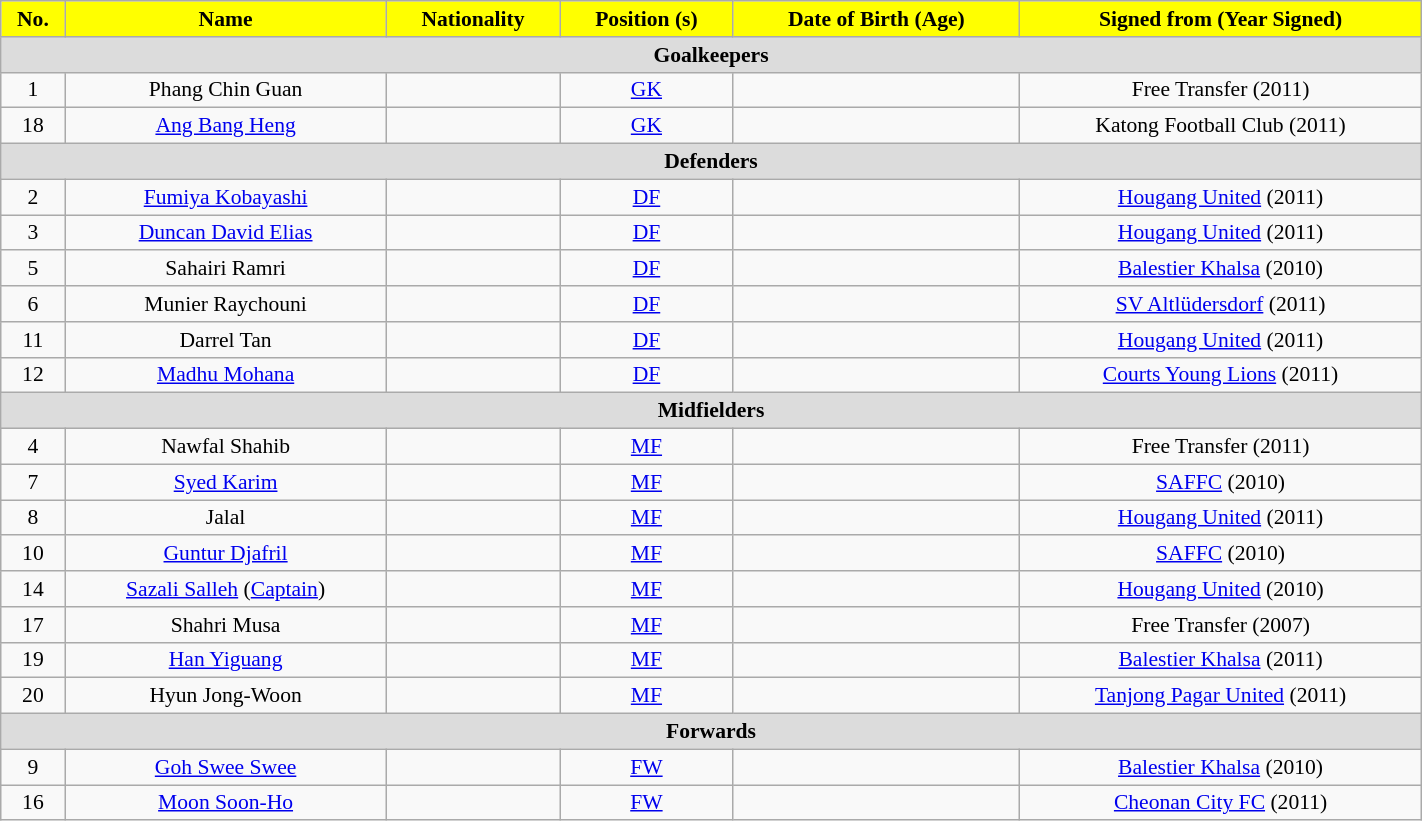<table class="wikitable" style="text-align:center; font-size:90%; width:75%;">
<tr>
<th style="background:#ff0; color:black; text-align:center;">No.</th>
<th style="background:#ff0; color:black; text-align:center;">Name</th>
<th style="background:#ff0; color:black; text-align:center;">Nationality</th>
<th style="background:#ff0; color:black; text-align:center;">Position (s)</th>
<th style="background:#ff0; color:black; text-align:center;">Date of Birth (Age)</th>
<th style="background:#ff0; color:black; text-align:center;">Signed from (Year Signed)</th>
</tr>
<tr>
<th colspan="6" style="background:#dcdcdc; text-align:center;">Goalkeepers</th>
</tr>
<tr>
<td>1</td>
<td>Phang Chin Guan</td>
<td></td>
<td><a href='#'>GK</a></td>
<td></td>
<td>Free Transfer (2011)</td>
</tr>
<tr>
<td>18</td>
<td><a href='#'>Ang Bang Heng</a></td>
<td></td>
<td><a href='#'>GK</a></td>
<td></td>
<td> Katong Football Club (2011)</td>
</tr>
<tr>
<th colspan="6" style="background:#dcdcdc; text-align:center;">Defenders</th>
</tr>
<tr>
<td>2</td>
<td><a href='#'>Fumiya Kobayashi</a></td>
<td></td>
<td><a href='#'>DF</a></td>
<td></td>
<td> <a href='#'>Hougang United</a> (2011)</td>
</tr>
<tr>
<td>3</td>
<td><a href='#'>Duncan David Elias</a></td>
<td></td>
<td><a href='#'>DF</a></td>
<td></td>
<td> <a href='#'>Hougang United</a> (2011)</td>
</tr>
<tr>
<td>5</td>
<td>Sahairi Ramri</td>
<td></td>
<td><a href='#'>DF</a></td>
<td></td>
<td> <a href='#'>Balestier Khalsa</a> (2010)</td>
</tr>
<tr>
<td>6</td>
<td>Munier Raychouni</td>
<td></td>
<td><a href='#'>DF</a></td>
<td></td>
<td> <a href='#'>SV Altlüdersdorf</a> (2011)</td>
</tr>
<tr>
<td>11</td>
<td>Darrel Tan</td>
<td></td>
<td><a href='#'>DF</a></td>
<td></td>
<td> <a href='#'>Hougang United</a> (2011)</td>
</tr>
<tr>
<td>12</td>
<td><a href='#'>Madhu Mohana</a></td>
<td></td>
<td><a href='#'>DF</a></td>
<td></td>
<td> <a href='#'>Courts Young Lions</a> (2011)</td>
</tr>
<tr>
<th colspan="6" style="background:#dcdcdc; text-align:center;">Midfielders</th>
</tr>
<tr>
<td>4</td>
<td>Nawfal Shahib</td>
<td></td>
<td><a href='#'>MF</a></td>
<td></td>
<td>Free Transfer (2011)</td>
</tr>
<tr>
<td>7</td>
<td><a href='#'>Syed Karim</a></td>
<td></td>
<td><a href='#'>MF</a></td>
<td></td>
<td> <a href='#'>SAFFC</a> (2010)</td>
</tr>
<tr>
<td>8</td>
<td>Jalal</td>
<td></td>
<td><a href='#'>MF</a></td>
<td></td>
<td> <a href='#'>Hougang United</a> (2011)</td>
</tr>
<tr>
<td>10</td>
<td><a href='#'>Guntur Djafril</a></td>
<td></td>
<td><a href='#'>MF</a></td>
<td></td>
<td> <a href='#'>SAFFC</a> (2010)</td>
</tr>
<tr>
<td>14</td>
<td><a href='#'>Sazali Salleh</a> (<a href='#'>Captain</a>)</td>
<td></td>
<td><a href='#'>MF</a></td>
<td></td>
<td> <a href='#'>Hougang United</a> (2010)</td>
</tr>
<tr>
<td>17</td>
<td>Shahri Musa</td>
<td></td>
<td><a href='#'>MF</a></td>
<td></td>
<td>Free Transfer (2007)</td>
</tr>
<tr>
<td>19</td>
<td><a href='#'>Han Yiguang</a></td>
<td></td>
<td><a href='#'>MF</a></td>
<td></td>
<td> <a href='#'>Balestier Khalsa</a> (2011)</td>
</tr>
<tr>
<td>20</td>
<td>Hyun Jong-Woon</td>
<td></td>
<td><a href='#'>MF</a></td>
<td></td>
<td> <a href='#'>Tanjong Pagar United</a> (2011)</td>
</tr>
<tr>
<th colspan="6" style="background:#dcdcdc; text-align:center;">Forwards</th>
</tr>
<tr>
<td>9</td>
<td><a href='#'>Goh Swee Swee</a></td>
<td></td>
<td><a href='#'>FW</a></td>
<td></td>
<td> <a href='#'>Balestier Khalsa</a> (2010)</td>
</tr>
<tr>
<td>16</td>
<td><a href='#'>Moon Soon-Ho</a></td>
<td></td>
<td><a href='#'>FW</a></td>
<td></td>
<td> <a href='#'>Cheonan City FC</a> (2011)</td>
</tr>
</table>
